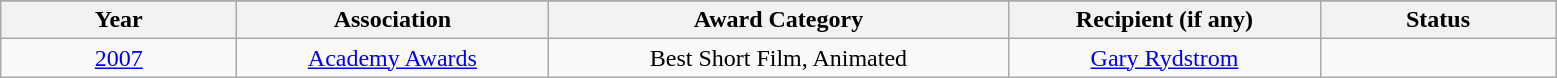<table class="wikitable sortable" style="text-align: center">
<tr>
</tr>
<tr>
<th width="150"><strong>Year</strong></th>
<th width="200"><strong>Association</strong></th>
<th width="300"><strong>Award Category</strong></th>
<th width="200"><strong>Recipient (if any)</strong></th>
<th width="150"><strong>Status</strong></th>
</tr>
<tr>
<td><a href='#'>2007</a></td>
<td><a href='#'>Academy Awards</a></td>
<td>Best Short Film, Animated</td>
<td><a href='#'>Gary Rydstrom</a></td>
<td></td>
</tr>
</table>
